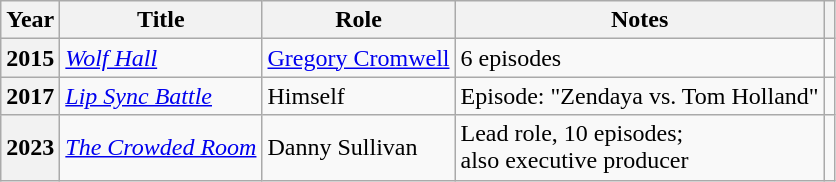<table class="wikitable plainrowheaders sortable">
<tr>
<th scope="col">Year</th>
<th scope="col">Title</th>
<th scope="col">Role</th>
<th scope="col" class="unsortable">Notes</th>
<th scope="col" class="unsortable"></th>
</tr>
<tr>
<th scope="row">2015</th>
<td><em><a href='#'>Wolf Hall</a></em></td>
<td><a href='#'>Gregory Cromwell</a></td>
<td>6 episodes</td>
<td style="text-align:center;"></td>
</tr>
<tr>
<th scope="row">2017</th>
<td><em><a href='#'>Lip Sync Battle</a></em></td>
<td>Himself</td>
<td>Episode: "Zendaya vs. Tom Holland"</td>
<td style="text-align:center;"></td>
</tr>
<tr>
<th scope="row">2023</th>
<td><em><a href='#'>The Crowded Room</a></em></td>
<td>Danny Sullivan</td>
<td>Lead role, 10 episodes; <br>also executive producer</td>
<td style="text-align:center;"></td>
</tr>
</table>
